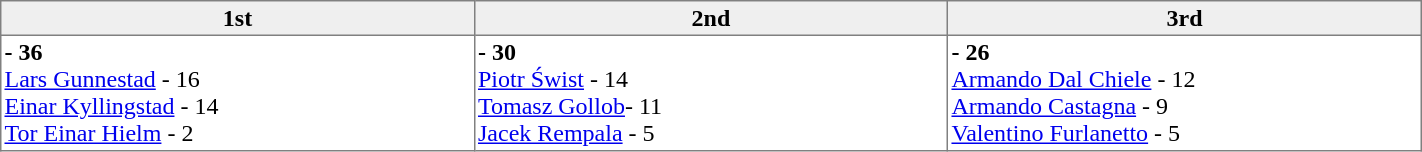<table border="1" cellpadding="2" cellspacing="0" style="width:75%; border-collapse:collapse">
<tr style="text-align:left; background:#efefef;">
<th width=15% align=center >1st</th>
<th width=15% align=center >2nd</th>
<th width=15% align=center >3rd</th>
</tr>
<tr align=left>
<td valign=top align=left ><strong> - 36</strong><br><a href='#'>Lars Gunnestad</a> - 16<br><a href='#'>Einar Kyllingstad</a> - 14<br><a href='#'>Tor Einar Hielm</a> - 2</td>
<td valign=top align=left ><strong> - 30</strong><br><a href='#'>Piotr Świst</a> - 14<br><a href='#'>Tomasz Gollob</a>- 11<br><a href='#'>Jacek Rempala</a> - 5</td>
<td valign=top align=left ><strong> - 26</strong><br><a href='#'>Armando Dal Chiele</a> - 12<br><a href='#'>Armando Castagna</a> - 9<br><a href='#'>Valentino Furlanetto</a> - 5</td>
</tr>
</table>
